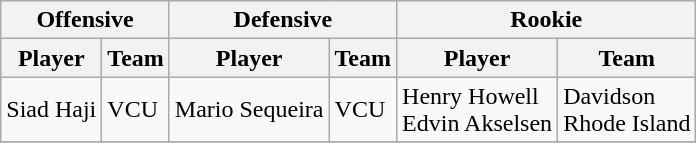<table class="wikitable">
<tr>
<th colspan="2">Offensive</th>
<th colspan="2">Defensive</th>
<th colspan="2">Rookie</th>
</tr>
<tr>
<th>Player</th>
<th>Team</th>
<th>Player</th>
<th>Team</th>
<th>Player</th>
<th>Team</th>
</tr>
<tr>
<td>Siad Haji</td>
<td>VCU</td>
<td>Mario Sequeira</td>
<td>VCU</td>
<td>Henry Howell<br>Edvin Akselsen</td>
<td>Davidson<br>Rhode Island</td>
</tr>
<tr>
</tr>
</table>
